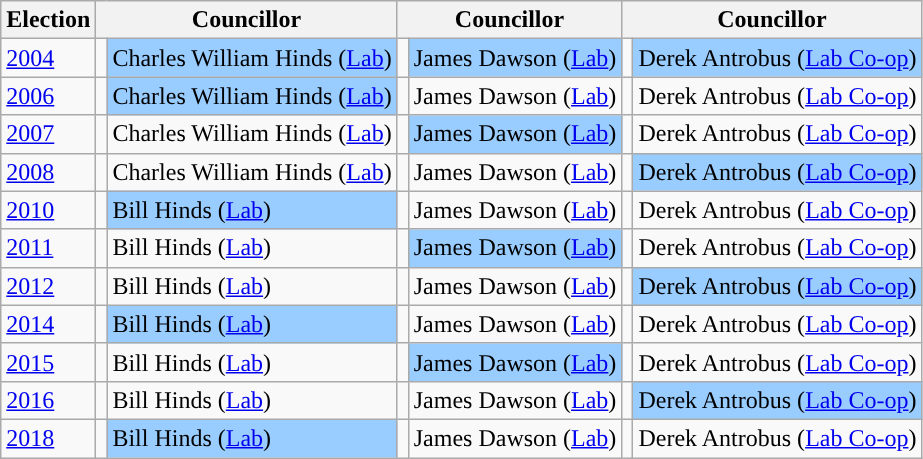<table class="wikitable">
<tr>
<th>Election</th>
<th colspan="2">Councillor</th>
<th colspan="2">Councillor</th>
<th colspan="2">Councillor</th>
</tr>
<tr>
<td><a href='#'>2004</a></td>
<td style="background-color: "></td>
<td bgcolor="#99CCFF">Charles William Hinds (<a href='#'>Lab</a>)</td>
<td style="background-color: "></td>
<td bgcolor="#99CCFF">James Dawson (<a href='#'>Lab</a>)</td>
<td style="background-color: "></td>
<td bgcolor="#99CCFF">Derek Antrobus (<a href='#'>Lab Co-op</a>)</td>
</tr>
<tr>
<td><a href='#'>2006</a></td>
<td style="background-color: "></td>
<td bgcolor="#99CCFF">Charles William Hinds (<a href='#'>Lab</a>)</td>
<td style="background-color: "></td>
<td>James Dawson (<a href='#'>Lab</a>)</td>
<td style="background-color: "></td>
<td>Derek Antrobus (<a href='#'>Lab Co-op</a>)</td>
</tr>
<tr>
<td><a href='#'>2007</a></td>
<td style="background-color: "></td>
<td>Charles William Hinds (<a href='#'>Lab</a>)</td>
<td style="background-color: "></td>
<td bgcolor="#99CCFF">James Dawson (<a href='#'>Lab</a>)</td>
<td style="background-color: "></td>
<td>Derek Antrobus (<a href='#'>Lab Co-op</a>)</td>
</tr>
<tr>
<td><a href='#'>2008</a></td>
<td style="background-color: "></td>
<td>Charles William Hinds (<a href='#'>Lab</a>)</td>
<td style="background-color: "></td>
<td>James Dawson (<a href='#'>Lab</a>)</td>
<td style="background-color: "></td>
<td bgcolor="#99CCFF">Derek Antrobus (<a href='#'>Lab Co-op</a>)</td>
</tr>
<tr>
<td><a href='#'>2010</a></td>
<td style="background-color: "></td>
<td bgcolor="#99CCFF">Bill Hinds (<a href='#'>Lab</a>)</td>
<td style="background-color: "></td>
<td>James Dawson (<a href='#'>Lab</a>)</td>
<td style="background-color: "></td>
<td>Derek Antrobus (<a href='#'>Lab Co-op</a>)</td>
</tr>
<tr>
<td><a href='#'>2011</a></td>
<td style="background-color: "></td>
<td>Bill Hinds (<a href='#'>Lab</a>)</td>
<td style="background-color: "></td>
<td bgcolor="#99CCFF">James Dawson (<a href='#'>Lab</a>)</td>
<td style="background-color: "></td>
<td>Derek Antrobus (<a href='#'>Lab Co-op</a>)</td>
</tr>
<tr>
<td><a href='#'>2012</a></td>
<td style="background-color: "></td>
<td>Bill Hinds (<a href='#'>Lab</a>)</td>
<td style="background-color: "></td>
<td>James Dawson (<a href='#'>Lab</a>)</td>
<td style="background-color: "></td>
<td bgcolor="#99CCFF">Derek Antrobus (<a href='#'>Lab Co-op</a>)</td>
</tr>
<tr>
<td><a href='#'>2014</a></td>
<td style="background-color: "></td>
<td bgcolor="#99CCFF">Bill Hinds (<a href='#'>Lab</a>)</td>
<td style="background-color: "></td>
<td>James Dawson (<a href='#'>Lab</a>)</td>
<td style="background-color: "></td>
<td>Derek Antrobus (<a href='#'>Lab Co-op</a>)</td>
</tr>
<tr>
<td><a href='#'>2015</a></td>
<td style="background-color: "></td>
<td>Bill Hinds (<a href='#'>Lab</a>)</td>
<td style="background-color: "></td>
<td bgcolor="#99CCFF">James Dawson (<a href='#'>Lab</a>)</td>
<td style="background-color: "></td>
<td>Derek Antrobus (<a href='#'>Lab Co-op</a>)</td>
</tr>
<tr>
<td><a href='#'>2016</a></td>
<td style="background-color: "></td>
<td>Bill Hinds (<a href='#'>Lab</a>)</td>
<td style="background-color: "></td>
<td>James Dawson (<a href='#'>Lab</a>)</td>
<td style="background-color: "></td>
<td bgcolor="#99CCFF">Derek Antrobus (<a href='#'>Lab Co-op</a>)</td>
</tr>
<tr>
<td><a href='#'>2018</a></td>
<td style="background-color: "></td>
<td bgcolor="#99CCFF">Bill Hinds (<a href='#'>Lab</a>)</td>
<td style="background-color: "></td>
<td>James Dawson (<a href='#'>Lab</a>)</td>
<td style="background-color: "></td>
<td>Derek Antrobus (<a href='#'>Lab Co-op</a>)</td>
</tr>
</table>
